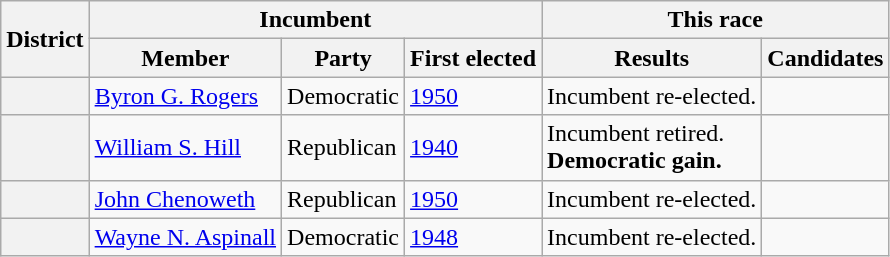<table class=wikitable>
<tr>
<th rowspan=2>District</th>
<th colspan=3>Incumbent</th>
<th colspan=2>This race</th>
</tr>
<tr>
<th>Member</th>
<th>Party</th>
<th>First elected</th>
<th>Results</th>
<th>Candidates</th>
</tr>
<tr>
<th></th>
<td><a href='#'>Byron G. Rogers</a></td>
<td>Democratic</td>
<td><a href='#'>1950</a></td>
<td>Incumbent re-elected.</td>
<td nowrap></td>
</tr>
<tr>
<th></th>
<td><a href='#'>William S. Hill</a></td>
<td>Republican</td>
<td><a href='#'>1940</a></td>
<td>Incumbent retired.<br><strong>Democratic gain.</strong></td>
<td nowrap></td>
</tr>
<tr>
<th></th>
<td><a href='#'>John Chenoweth</a></td>
<td>Republican</td>
<td><a href='#'>1950</a></td>
<td>Incumbent re-elected.</td>
<td nowrap></td>
</tr>
<tr>
<th></th>
<td><a href='#'>Wayne N. Aspinall</a></td>
<td>Democratic</td>
<td><a href='#'>1948</a></td>
<td>Incumbent re-elected.</td>
<td nowrap></td>
</tr>
</table>
